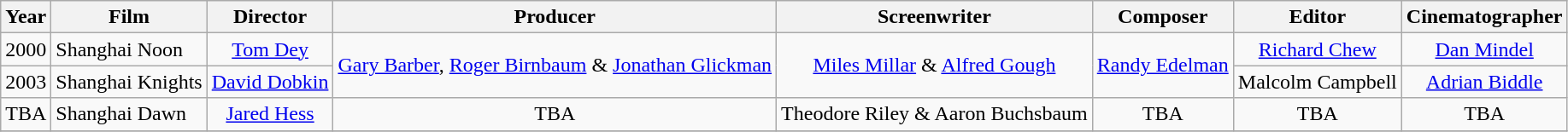<table class="wikitable plainrowheaders" style="text-align: center;">
<tr>
<th>Year</th>
<th>Film</th>
<th>Director</th>
<th>Producer</th>
<th>Screenwriter</th>
<th>Composer</th>
<th>Editor</th>
<th>Cinematographer</th>
</tr>
<tr>
<td>2000</td>
<td style="text-align:left">Shanghai Noon</td>
<td><a href='#'>Tom Dey</a></td>
<td rowspan="2"><a href='#'>Gary Barber</a>, <a href='#'>Roger Birnbaum</a> & <a href='#'>Jonathan Glickman</a></td>
<td rowspan="2"><a href='#'>Miles Millar</a> & <a href='#'>Alfred Gough</a></td>
<td rowspan="2"><a href='#'>Randy Edelman</a></td>
<td><a href='#'>Richard Chew</a></td>
<td><a href='#'>Dan Mindel</a></td>
</tr>
<tr>
<td>2003</td>
<td style="text-align:left">Shanghai Knights</td>
<td><a href='#'>David Dobkin</a></td>
<td>Malcolm Campbell</td>
<td><a href='#'>Adrian Biddle</a></td>
</tr>
<tr>
<td>TBA</td>
<td style="text-align:left">Shanghai Dawn</td>
<td><a href='#'>Jared Hess</a></td>
<td>TBA</td>
<td>Theodore Riley & Aaron Buchsbaum</td>
<td>TBA</td>
<td>TBA</td>
<td>TBA</td>
</tr>
<tr>
</tr>
</table>
